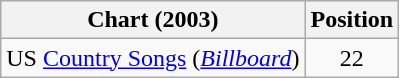<table class="wikitable sortable">
<tr>
<th scope="col">Chart (2003)</th>
<th scope="col">Position</th>
</tr>
<tr>
<td>US <a href='#'>Country Songs</a> (<em><a href='#'>Billboard</a></em>)</td>
<td align="center">22</td>
</tr>
</table>
